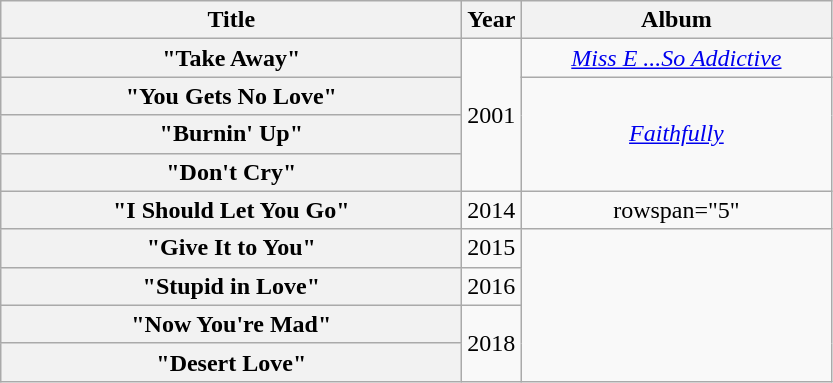<table class="wikitable plainrowheaders" style="text-align:center;">
<tr ">
<th style="text-align:center; width:300px;">Title</th>
<th style="text-align:center;">Year</th>
<th style="text-align:center; width:200px;">Album</th>
</tr>
<tr>
<th scope="row">"Take Away"<br></th>
<td rowspan="4">2001</td>
<td><em><a href='#'>Miss E ...So Addictive</a></em></td>
</tr>
<tr>
<th scope="row">"You Gets No Love"<br></th>
<td rowspan="3"><em><a href='#'>Faithfully</a></em></td>
</tr>
<tr>
<th scope="row">"Burnin' Up"<br></th>
</tr>
<tr>
<th scope="row">"Don't Cry"<br></th>
</tr>
<tr>
<th scope="row">"I Should Let You Go"<br></th>
<td>2014</td>
<td>rowspan="5" </td>
</tr>
<tr>
<th scope="row">"Give It to You"<br></th>
<td>2015</td>
</tr>
<tr>
<th scope="row">"Stupid in Love"</th>
<td>2016</td>
</tr>
<tr>
<th scope="row">"Now You're Mad"</th>
<td rowspan="2">2018</td>
</tr>
<tr>
<th scope="row">"Desert Love"</th>
</tr>
</table>
